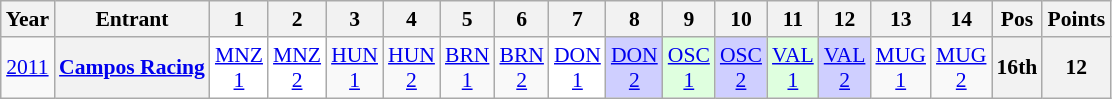<table class="wikitable" style="text-align:center; font-size:90%">
<tr>
<th>Year</th>
<th>Entrant</th>
<th>1</th>
<th>2</th>
<th>3</th>
<th>4</th>
<th>5</th>
<th>6</th>
<th>7</th>
<th>8</th>
<th>9</th>
<th>10</th>
<th>11</th>
<th>12</th>
<th>13</th>
<th>14</th>
<th>Pos</th>
<th>Points</th>
</tr>
<tr>
<td><a href='#'>2011</a></td>
<th><a href='#'>Campos Racing</a></th>
<td style="background:#FFFFFF;"><a href='#'>MNZ<br>1</a><br></td>
<td style="background:#FFFFFF;"><a href='#'>MNZ<br>2</a><br></td>
<td><a href='#'>HUN<br>1</a></td>
<td><a href='#'>HUN<br>2</a></td>
<td><a href='#'>BRN<br>1</a></td>
<td><a href='#'>BRN<br>2</a></td>
<td style="background:#FFFFFF;"><a href='#'>DON<br>1</a><br></td>
<td style="background:#CFCFFF;"><a href='#'>DON<br>2</a><br></td>
<td style="background:#DFFFDF;"><a href='#'>OSC<br>1</a><br></td>
<td style="background:#CFCFFF;"><a href='#'>OSC<br>2</a><br></td>
<td style="background:#DFFFDF;"><a href='#'>VAL<br>1</a><br></td>
<td style="background:#CFCFFF;"><a href='#'>VAL<br>2</a><br></td>
<td><a href='#'>MUG<br>1</a></td>
<td><a href='#'>MUG<br>2</a></td>
<th>16th</th>
<th>12</th>
</tr>
</table>
